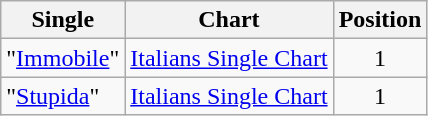<table class="wikitable">
<tr>
<th>Single</th>
<th>Chart</th>
<th>Position</th>
</tr>
<tr>
<td>"<a href='#'>Immobile</a>"</td>
<td><a href='#'>Italians Single Chart</a></td>
<td style="text-align:center;">1</td>
</tr>
<tr>
<td>"<a href='#'>Stupida</a>"</td>
<td><a href='#'>Italians Single Chart</a></td>
<td style="text-align:center;">1</td>
</tr>
</table>
